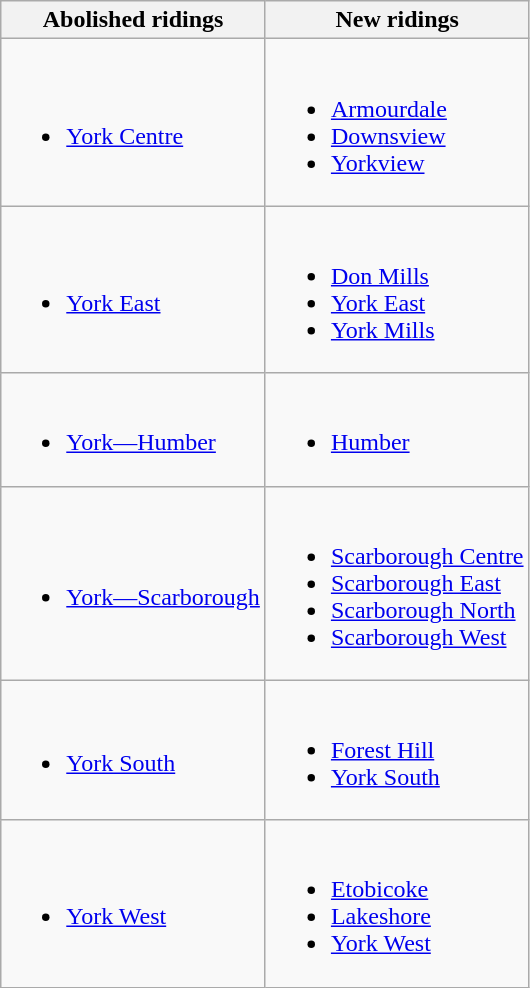<table class="wikitable">
<tr>
<th>Abolished ridings</th>
<th>New ridings</th>
</tr>
<tr>
<td><br><ul><li><a href='#'>York Centre</a></li></ul></td>
<td><br><ul><li><a href='#'>Armourdale</a></li><li><a href='#'>Downsview</a></li><li><a href='#'>Yorkview</a></li></ul></td>
</tr>
<tr>
<td><br><ul><li><a href='#'>York East</a></li></ul></td>
<td><br><ul><li><a href='#'>Don Mills</a></li><li><a href='#'>York East</a></li><li><a href='#'>York Mills</a></li></ul></td>
</tr>
<tr>
<td><br><ul><li><a href='#'>York—Humber</a></li></ul></td>
<td><br><ul><li><a href='#'>Humber</a></li></ul></td>
</tr>
<tr>
<td><br><ul><li><a href='#'>York—Scarborough</a></li></ul></td>
<td><br><ul><li><a href='#'>Scarborough Centre</a></li><li><a href='#'>Scarborough East</a></li><li><a href='#'>Scarborough North</a></li><li><a href='#'>Scarborough West</a></li></ul></td>
</tr>
<tr>
<td><br><ul><li><a href='#'>York South</a></li></ul></td>
<td><br><ul><li><a href='#'>Forest Hill</a></li><li><a href='#'>York South</a></li></ul></td>
</tr>
<tr>
<td><br><ul><li><a href='#'>York West</a></li></ul></td>
<td><br><ul><li><a href='#'>Etobicoke</a></li><li><a href='#'>Lakeshore</a></li><li><a href='#'>York West</a></li></ul></td>
</tr>
</table>
